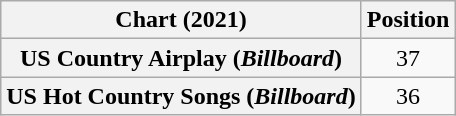<table class="wikitable sortable plainrowheaders" style="text-align:center">
<tr>
<th>Chart (2021)</th>
<th>Position</th>
</tr>
<tr>
<th scope="row">US Country Airplay (<em>Billboard</em>)</th>
<td>37</td>
</tr>
<tr>
<th scope="row">US Hot Country Songs (<em>Billboard</em>)</th>
<td>36</td>
</tr>
</table>
